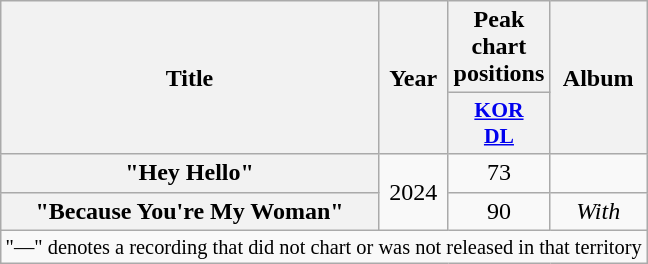<table class="wikitable plainrowheaders" style="text-align:center">
<tr>
<th scope="col" rowspan="2">Title</th>
<th scope="col" rowspan="2">Year</th>
<th scope="col">Peak chart positions</th>
<th scope="col" rowspan="2">Album</th>
</tr>
<tr>
<th scope="col" style="width:3em;font-size:90%"><a href='#'>KOR<br>DL</a><br></th>
</tr>
<tr>
<th scope="row">"Hey Hello" <br></th>
<td rowspan="2">2024</td>
<td>73</td>
<td></td>
</tr>
<tr>
<th scope="row">"Because You're My Woman" <br></th>
<td>90</td>
<td><em>With</em></td>
</tr>
<tr>
<td colspan="4" style="font-size:85%">"—" denotes a recording that did not chart or was not released in that territory</td>
</tr>
</table>
